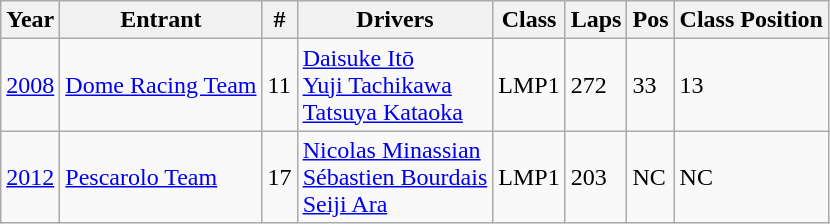<table class="wikitable">
<tr>
<th>Year</th>
<th>Entrant</th>
<th>#</th>
<th>Drivers</th>
<th>Class</th>
<th>Laps</th>
<th>Pos</th>
<th>Class Position</th>
</tr>
<tr>
<td><a href='#'>2008</a></td>
<td><a href='#'>Dome Racing Team</a></td>
<td>11</td>
<td> <a href='#'>Daisuke Itō</a><br> <a href='#'>Yuji Tachikawa</a><br> <a href='#'>Tatsuya Kataoka</a></td>
<td>LMP1</td>
<td>272</td>
<td>33</td>
<td>13</td>
</tr>
<tr>
<td><a href='#'>2012</a></td>
<td><a href='#'>Pescarolo Team</a></td>
<td>17</td>
<td> <a href='#'>Nicolas Minassian</a><br> <a href='#'>Sébastien Bourdais</a><br> <a href='#'>Seiji Ara</a></td>
<td>LMP1</td>
<td>203</td>
<td>NC</td>
<td>NC</td>
</tr>
</table>
